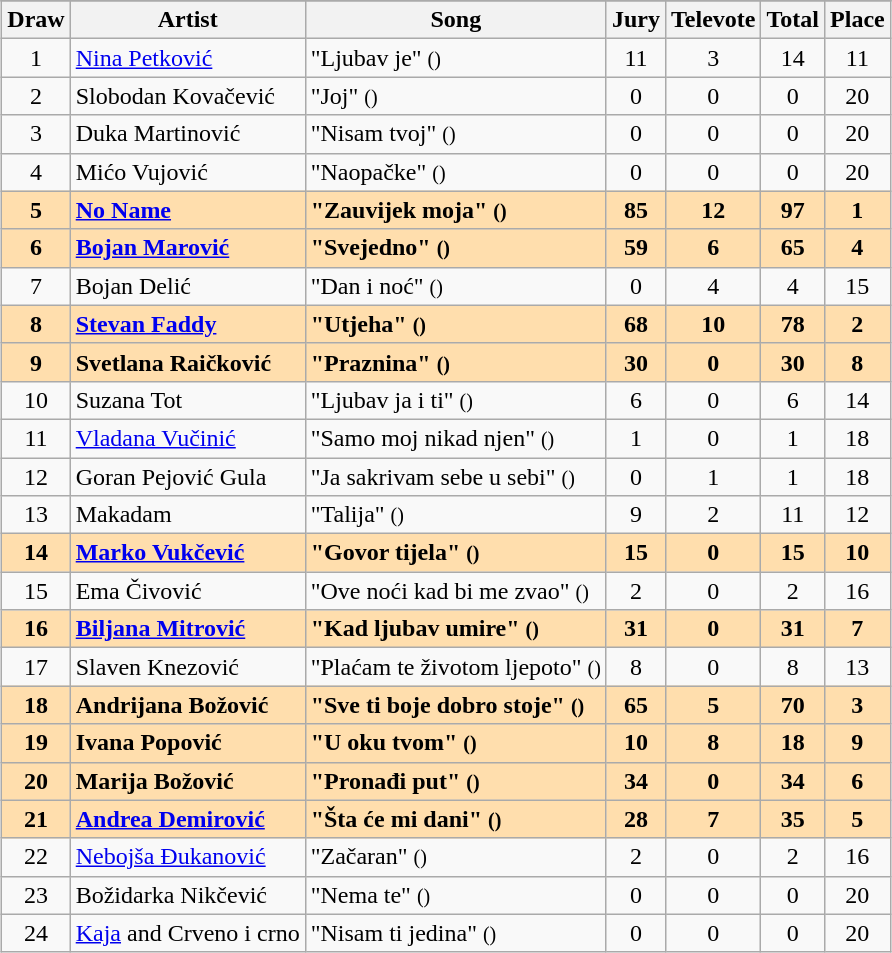<table class="sortable wikitable" style="margin: 1em auto 1em auto; text-align:center;">
<tr>
</tr>
<tr>
<th>Draw</th>
<th>Artist</th>
<th>Song</th>
<th>Jury</th>
<th>Televote</th>
<th>Total</th>
<th>Place</th>
</tr>
<tr>
<td>1</td>
<td align="left"><a href='#'>Nina Petković</a></td>
<td align="left">"Ljubav je" <small>()</small></td>
<td>11</td>
<td>3</td>
<td>14</td>
<td>11</td>
</tr>
<tr>
<td>2</td>
<td align="left">Slobodan Kovačević</td>
<td align="left">"Јој" <small>()</small></td>
<td>0</td>
<td>0</td>
<td>0</td>
<td>20</td>
</tr>
<tr>
<td>3</td>
<td align="left">Duka Martinović</td>
<td align="left">"Nisam tvoj" <small>()</small></td>
<td>0</td>
<td>0</td>
<td>0</td>
<td>20</td>
</tr>
<tr>
<td>4</td>
<td align="left">Mićo Vujović</td>
<td align="left">"Naopačke" <small>()</small></td>
<td>0</td>
<td>0</td>
<td>0</td>
<td>20</td>
</tr>
<tr style="font-weight:bold; background:navajowhite;">
<td>5</td>
<td align="left"><a href='#'>No Name</a></td>
<td align="left">"Zauvijek moja" <small>()</small></td>
<td>85</td>
<td>12</td>
<td>97</td>
<td>1</td>
</tr>
<tr style="font-weight:bold; background:navajowhite;">
<td>6</td>
<td align="left"><a href='#'>Bojan Marović</a></td>
<td align="left">"Svejedno" <small>()</small></td>
<td>59</td>
<td>6</td>
<td>65</td>
<td>4</td>
</tr>
<tr>
<td>7</td>
<td align="left">Bojan Delić</td>
<td align="left">"Dan i noć" <small>()</small></td>
<td>0</td>
<td>4</td>
<td>4</td>
<td>15</td>
</tr>
<tr style="font-weight:bold; background:navajowhite;">
<td>8</td>
<td align="left"><a href='#'>Stevan Faddy</a></td>
<td align="left">"Utjeha" <small>()</small></td>
<td>68</td>
<td>10</td>
<td>78</td>
<td>2</td>
</tr>
<tr style="font-weight:bold; background:navajowhite;">
<td>9</td>
<td align="left">Svetlana Raičković</td>
<td align="left">"Praznina" <small>()</small></td>
<td>30</td>
<td>0</td>
<td>30</td>
<td>8</td>
</tr>
<tr>
<td>10</td>
<td align="left">Suzana Tot</td>
<td align="left">"Ljubav ja i ti" <small>()</small></td>
<td>6</td>
<td>0</td>
<td>6</td>
<td>14</td>
</tr>
<tr>
<td>11</td>
<td align="left"><a href='#'>Vladana Vučinić</a></td>
<td align="left">"Samo moj nikad njen" <small>()</small></td>
<td>1</td>
<td>0</td>
<td>1</td>
<td>18</td>
</tr>
<tr>
<td>12</td>
<td align="left">Goran Pejović Gula</td>
<td align="left">"Ja sakrivam sebe u sebi" <small>()</small></td>
<td>0</td>
<td>1</td>
<td>1</td>
<td>18</td>
</tr>
<tr>
<td>13</td>
<td align="left">Makadam</td>
<td align="left">"Talija" <small>()</small></td>
<td>9</td>
<td>2</td>
<td>11</td>
<td>12</td>
</tr>
<tr style="font-weight:bold; background:navajowhite;">
<td>14</td>
<td align="left"><a href='#'>Marko Vukčević</a></td>
<td align="left">"Govor tijela" <small>()</small></td>
<td>15</td>
<td>0</td>
<td>15</td>
<td>10</td>
</tr>
<tr>
<td>15</td>
<td align="left">Еma Čivović</td>
<td align="left">"Ove noći kad bi me zvao" <small>()</small></td>
<td>2</td>
<td>0</td>
<td>2</td>
<td>16</td>
</tr>
<tr style="font-weight:bold; background:navajowhite;">
<td>16</td>
<td align="left"><a href='#'>Biljana Mitrović</a></td>
<td align="left">"Kad ljubav umire" <small>()</small></td>
<td>31</td>
<td>0</td>
<td>31</td>
<td>7</td>
</tr>
<tr>
<td>17</td>
<td align="left">Slaven Knezović</td>
<td align="left">"Plaćam te životom ljepoto" <small>()</small></td>
<td>8</td>
<td>0</td>
<td>8</td>
<td>13</td>
</tr>
<tr style="font-weight:bold; background:navajowhite;">
<td>18</td>
<td align="left">Andrijana Božović</td>
<td align="left">"Sve ti boje dobro stoje" <small>()</small></td>
<td>65</td>
<td>5</td>
<td>70</td>
<td>3</td>
</tr>
<tr style="font-weight:bold; background:navajowhite;">
<td>19</td>
<td align="left">Ivana Popović</td>
<td align="left">"U oku tvom" <small>()</small></td>
<td>10</td>
<td>8</td>
<td>18</td>
<td>9</td>
</tr>
<tr style="font-weight:bold; background:navajowhite;">
<td>20</td>
<td align="left">Marija Božović</td>
<td align="left">"Pronađi put" <small>()</small></td>
<td>34</td>
<td>0</td>
<td>34</td>
<td>6</td>
</tr>
<tr style="font-weight:bold; background:navajowhite;">
<td>21</td>
<td align="left"><a href='#'>Andrea Demirović</a></td>
<td align="left">"Šta će mi dani" <small>()</small></td>
<td>28</td>
<td>7</td>
<td>35</td>
<td>5</td>
</tr>
<tr>
<td>22</td>
<td align="left"><a href='#'>Nebojša Đukanović</a></td>
<td align="left">"Začaran" <small>()</small></td>
<td>2</td>
<td>0</td>
<td>2</td>
<td>16</td>
</tr>
<tr>
<td>23</td>
<td align="left">Božidarka Nikčević</td>
<td align="left">"Nema te" <small>()</small></td>
<td>0</td>
<td>0</td>
<td>0</td>
<td>20</td>
</tr>
<tr>
<td>24</td>
<td align="left"><a href='#'>Kаја</a> and Crveno i crno</td>
<td align="left">"Nisam ti jedina" <small>()</small></td>
<td>0</td>
<td>0</td>
<td>0</td>
<td>20</td>
</tr>
</table>
